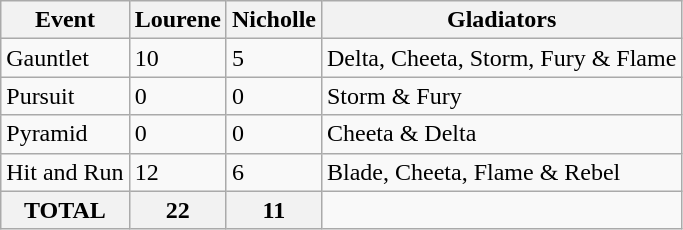<table class="wikitable">
<tr>
<th>Event</th>
<th>Lourene</th>
<th>Nicholle</th>
<th>Gladiators</th>
</tr>
<tr>
<td>Gauntlet</td>
<td>10</td>
<td>5</td>
<td>Delta, Cheeta, Storm, Fury & Flame</td>
</tr>
<tr>
<td>Pursuit</td>
<td>0</td>
<td>0</td>
<td>Storm & Fury</td>
</tr>
<tr>
<td>Pyramid</td>
<td>0</td>
<td>0</td>
<td>Cheeta & Delta</td>
</tr>
<tr>
<td>Hit and Run</td>
<td>12</td>
<td>6</td>
<td>Blade, Cheeta, Flame & Rebel</td>
</tr>
<tr>
<th>TOTAL</th>
<th>22</th>
<th>11</th>
</tr>
</table>
